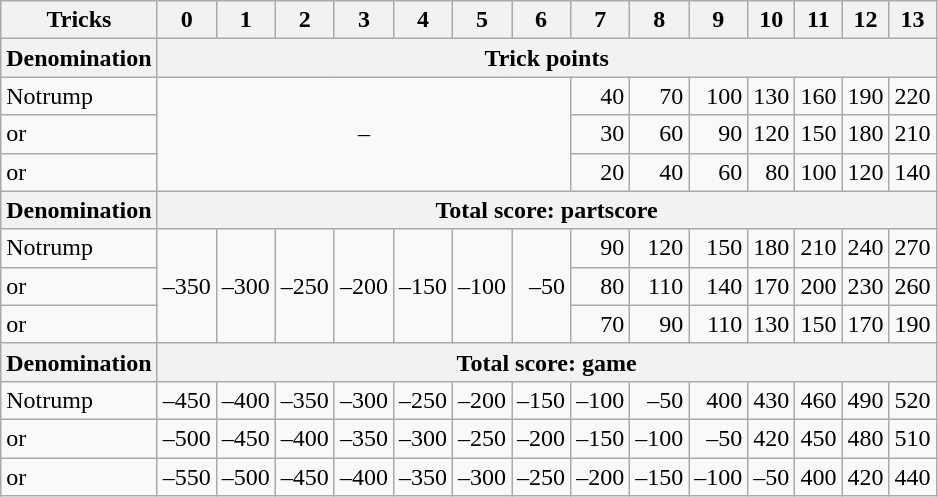<table class="wikitable">
<tr>
<th>Tricks</th>
<th>0</th>
<th>1</th>
<th>2</th>
<th>3</th>
<th>4</th>
<th>5</th>
<th>6</th>
<th>7</th>
<th>8</th>
<th>9</th>
<th>10</th>
<th>11</th>
<th>12</th>
<th>13</th>
</tr>
<tr>
<th align="left">Denomination</th>
<th colspan="14">Trick points</th>
</tr>
<tr align="right">
<td align="left">Notrump</td>
<td colspan="7" rowspan="3" align="center">–</td>
<td>40</td>
<td>70</td>
<td>100</td>
<td>130</td>
<td>160</td>
<td>190</td>
<td>220</td>
</tr>
<tr align="right">
<td align="left"> or </td>
<td>30</td>
<td>60</td>
<td>90</td>
<td>120</td>
<td>150</td>
<td>180</td>
<td>210</td>
</tr>
<tr align="right">
<td align="left"> or </td>
<td>20</td>
<td>40</td>
<td>60</td>
<td>80</td>
<td>100</td>
<td>120</td>
<td>140</td>
</tr>
<tr>
<th align="left">Denomination</th>
<th colspan="14">Total score: partscore</th>
</tr>
<tr align="right">
<td align="left">Notrump</td>
<td rowspan="3">–350</td>
<td rowspan="3">–300</td>
<td rowspan="3">–250</td>
<td rowspan="3">–200</td>
<td rowspan="3">–150</td>
<td rowspan="3">–100</td>
<td rowspan="3">–50</td>
<td>90</td>
<td>120</td>
<td>150</td>
<td>180</td>
<td>210</td>
<td>240</td>
<td>270</td>
</tr>
<tr align="right">
<td align="left"> or </td>
<td>80</td>
<td>110</td>
<td>140</td>
<td>170</td>
<td>200</td>
<td>230</td>
<td>260</td>
</tr>
<tr align="right">
<td align="left"> or </td>
<td>70</td>
<td>90</td>
<td>110</td>
<td>130</td>
<td>150</td>
<td>170</td>
<td>190</td>
</tr>
<tr>
<th align="left">Denomination</th>
<th colspan="14">Total score: game</th>
</tr>
<tr align="right">
<td align="left">Notrump</td>
<td>–450</td>
<td>–400</td>
<td>–350</td>
<td>–300</td>
<td>–250</td>
<td>–200</td>
<td>–150</td>
<td>–100</td>
<td>–50</td>
<td>400</td>
<td>430</td>
<td>460</td>
<td>490</td>
<td>520</td>
</tr>
<tr align="right">
<td align="left"> or </td>
<td>–500</td>
<td>–450</td>
<td>–400</td>
<td>–350</td>
<td>–300</td>
<td>–250</td>
<td>–200</td>
<td>–150</td>
<td>–100</td>
<td>–50</td>
<td>420</td>
<td>450</td>
<td>480</td>
<td>510</td>
</tr>
<tr align="right">
<td align="left"> or </td>
<td>–550</td>
<td>–500</td>
<td>–450</td>
<td>–400</td>
<td>–350</td>
<td>–300</td>
<td>–250</td>
<td>–200</td>
<td>–150</td>
<td>–100</td>
<td>–50</td>
<td>400</td>
<td>420</td>
<td>440</td>
</tr>
</table>
